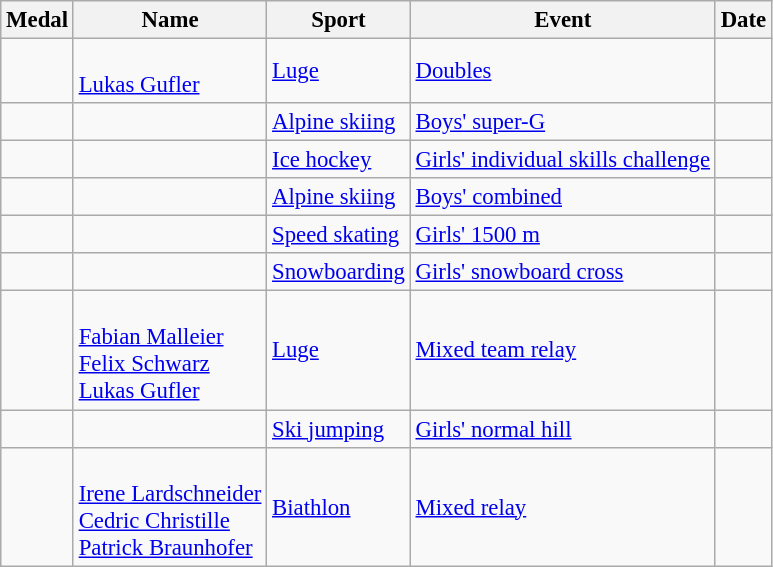<table class="wikitable sortable" style="font-size: 95%">
<tr>
<th>Medal</th>
<th>Name</th>
<th>Sport</th>
<th>Event</th>
<th>Date</th>
</tr>
<tr>
<td></td>
<td><br><a href='#'>Lukas Gufler</a></td>
<td><a href='#'>Luge</a></td>
<td><a href='#'>Doubles</a></td>
<td></td>
</tr>
<tr>
<td></td>
<td></td>
<td><a href='#'>Alpine skiing</a></td>
<td><a href='#'>Boys' super-G</a></td>
<td></td>
</tr>
<tr>
<td></td>
<td></td>
<td><a href='#'>Ice hockey</a></td>
<td><a href='#'>Girls' individual skills challenge</a></td>
<td></td>
</tr>
<tr>
<td></td>
<td></td>
<td><a href='#'>Alpine skiing</a></td>
<td><a href='#'>Boys' combined</a></td>
<td></td>
</tr>
<tr>
<td></td>
<td></td>
<td><a href='#'>Speed skating</a></td>
<td><a href='#'>Girls' 1500 m</a></td>
<td></td>
</tr>
<tr>
<td></td>
<td></td>
<td><a href='#'>Snowboarding</a></td>
<td><a href='#'>Girls' snowboard cross</a></td>
<td></td>
</tr>
<tr>
<td></td>
<td><br><a href='#'>Fabian Malleier</a><br><a href='#'>Felix Schwarz</a><br><a href='#'>Lukas Gufler</a></td>
<td><a href='#'>Luge</a></td>
<td><a href='#'>Mixed team relay</a></td>
<td></td>
</tr>
<tr>
<td></td>
<td></td>
<td><a href='#'>Ski jumping</a></td>
<td><a href='#'>Girls' normal hill</a></td>
<td></td>
</tr>
<tr>
<td></td>
<td> <br><a href='#'>Irene Lardschneider</a><br><a href='#'>Cedric Christille</a><br><a href='#'>Patrick Braunhofer</a></td>
<td><a href='#'>Biathlon</a></td>
<td><a href='#'>Mixed relay</a></td>
<td></td>
</tr>
</table>
